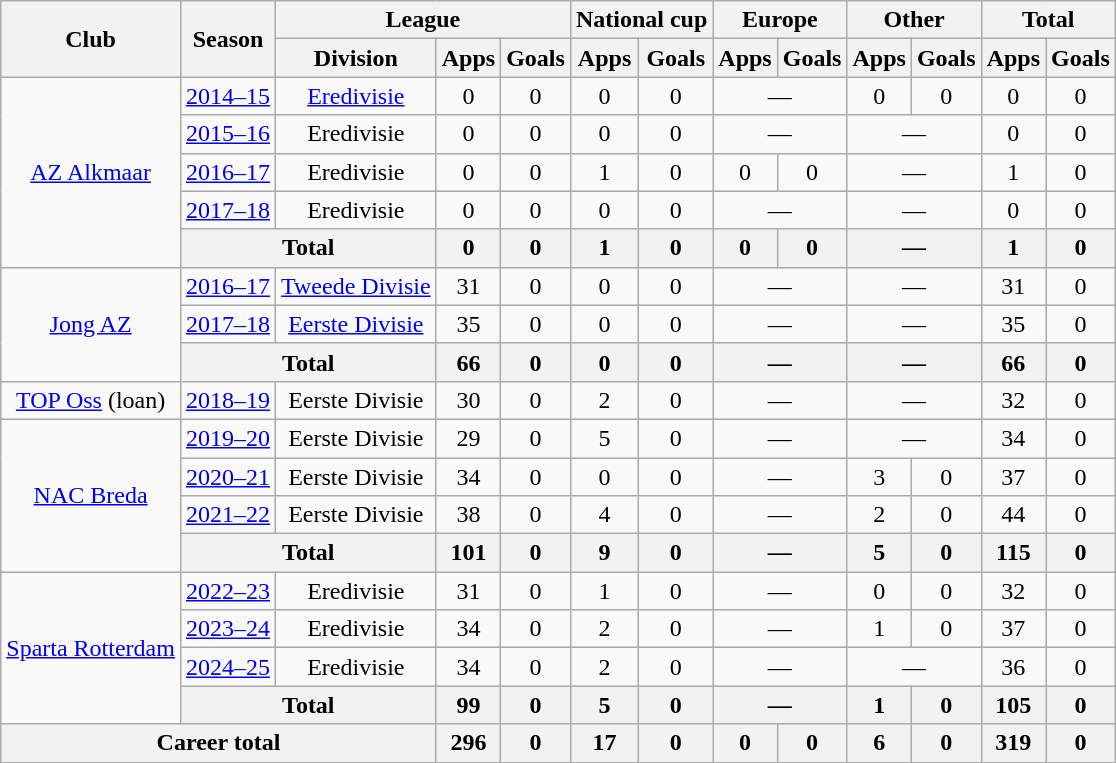<table class="wikitable" style="text-align: center">
<tr>
<th rowspan="2">Club</th>
<th rowspan="2">Season</th>
<th colspan="3">League</th>
<th colspan="2">National cup</th>
<th colspan="2">Europe</th>
<th colspan="2">Other</th>
<th colspan="2">Total</th>
</tr>
<tr>
<th>Division</th>
<th>Apps</th>
<th>Goals</th>
<th>Apps</th>
<th>Goals</th>
<th>Apps</th>
<th>Goals</th>
<th>Apps</th>
<th>Goals</th>
<th>Apps</th>
<th>Goals</th>
</tr>
<tr>
<td rowspan="5"><a href='#'>AZ Alkmaar</a></td>
<td><a href='#'>2014–15</a></td>
<td><a href='#'>Eredivisie</a></td>
<td>0</td>
<td>0</td>
<td>0</td>
<td>0</td>
<td colspan="2">—</td>
<td>0</td>
<td>0</td>
<td>0</td>
<td>0</td>
</tr>
<tr>
<td><a href='#'>2015–16</a></td>
<td>Eredivisie</td>
<td>0</td>
<td>0</td>
<td>0</td>
<td>0</td>
<td colspan="2">—</td>
<td colspan="2">—</td>
<td>0</td>
<td>0</td>
</tr>
<tr>
<td><a href='#'>2016–17</a></td>
<td>Eredivisie</td>
<td>0</td>
<td>0</td>
<td>1</td>
<td>0</td>
<td>0</td>
<td>0</td>
<td colspan="2">—</td>
<td>1</td>
<td>0</td>
</tr>
<tr>
<td><a href='#'>2017–18</a></td>
<td>Eredivisie</td>
<td>0</td>
<td>0</td>
<td>0</td>
<td>0</td>
<td colspan="2">—</td>
<td colspan="2">—</td>
<td>0</td>
<td>0</td>
</tr>
<tr>
<th colspan="2">Total</th>
<th>0</th>
<th>0</th>
<th>1</th>
<th>0</th>
<th>0</th>
<th>0</th>
<th colspan="2">—</th>
<th>1</th>
<th>0</th>
</tr>
<tr>
<td rowspan="3"><a href='#'>Jong AZ</a></td>
<td><a href='#'>2016–17</a></td>
<td><a href='#'>Tweede Divisie</a></td>
<td>31</td>
<td>0</td>
<td>0</td>
<td>0</td>
<td colspan="2">—</td>
<td colspan="2">—</td>
<td>31</td>
<td>0</td>
</tr>
<tr>
<td><a href='#'>2017–18</a></td>
<td><a href='#'>Eerste Divisie</a></td>
<td>35</td>
<td>0</td>
<td>0</td>
<td>0</td>
<td colspan="2">—</td>
<td colspan="2">—</td>
<td>35</td>
<td>0</td>
</tr>
<tr>
<th colspan="2">Total</th>
<th>66</th>
<th>0</th>
<th>0</th>
<th>0</th>
<th colspan="2">—</th>
<th colspan="2">—</th>
<th>66</th>
<th>0</th>
</tr>
<tr>
<td><a href='#'>TOP Oss</a> (loan)</td>
<td><a href='#'>2018–19</a></td>
<td>Eerste Divisie</td>
<td>30</td>
<td>0</td>
<td>2</td>
<td>0</td>
<td colspan="2">—</td>
<td colspan="2">—</td>
<td>32</td>
<td>0</td>
</tr>
<tr>
<td rowspan="4"><a href='#'>NAC Breda</a></td>
<td><a href='#'>2019–20</a></td>
<td>Eerste Divisie</td>
<td>29</td>
<td>0</td>
<td>5</td>
<td>0</td>
<td colspan="2">—</td>
<td colspan="2">—</td>
<td>34</td>
<td>0</td>
</tr>
<tr>
<td><a href='#'>2020–21</a></td>
<td>Eerste Divisie</td>
<td>34</td>
<td>0</td>
<td>0</td>
<td>0</td>
<td colspan="2">—</td>
<td>3</td>
<td>0</td>
<td>37</td>
<td>0</td>
</tr>
<tr>
<td><a href='#'>2021–22</a></td>
<td>Eerste Divisie</td>
<td>38</td>
<td>0</td>
<td>4</td>
<td>0</td>
<td colspan="2">—</td>
<td>2</td>
<td>0</td>
<td>44</td>
<td>0</td>
</tr>
<tr>
<th colspan="2">Total</th>
<th>101</th>
<th>0</th>
<th>9</th>
<th>0</th>
<th colspan="2">—</th>
<th>5</th>
<th>0</th>
<th>115</th>
<th>0</th>
</tr>
<tr>
<td rowspan="4"><a href='#'>Sparta Rotterdam</a></td>
<td><a href='#'>2022–23</a></td>
<td>Eredivisie</td>
<td>31</td>
<td>0</td>
<td>1</td>
<td>0</td>
<td colspan="2">—</td>
<td>0</td>
<td>0</td>
<td>32</td>
<td>0</td>
</tr>
<tr>
<td><a href='#'>2023–24</a></td>
<td>Eredivisie</td>
<td>34</td>
<td>0</td>
<td>2</td>
<td>0</td>
<td colspan="2">—</td>
<td>1</td>
<td>0</td>
<td>37</td>
<td>0</td>
</tr>
<tr>
<td><a href='#'>2024–25</a></td>
<td>Eredivisie</td>
<td>34</td>
<td>0</td>
<td>2</td>
<td>0</td>
<td colspan="2">—</td>
<td colspan="2">—</td>
<td>36</td>
<td>0</td>
</tr>
<tr>
<th colspan="2">Total</th>
<th>99</th>
<th>0</th>
<th>5</th>
<th>0</th>
<th colspan="2">—</th>
<th>1</th>
<th>0</th>
<th>105</th>
<th>0</th>
</tr>
<tr>
<th colspan="3">Career total</th>
<th>296</th>
<th>0</th>
<th>17</th>
<th>0</th>
<th>0</th>
<th>0</th>
<th>6</th>
<th>0</th>
<th>319</th>
<th>0</th>
</tr>
</table>
